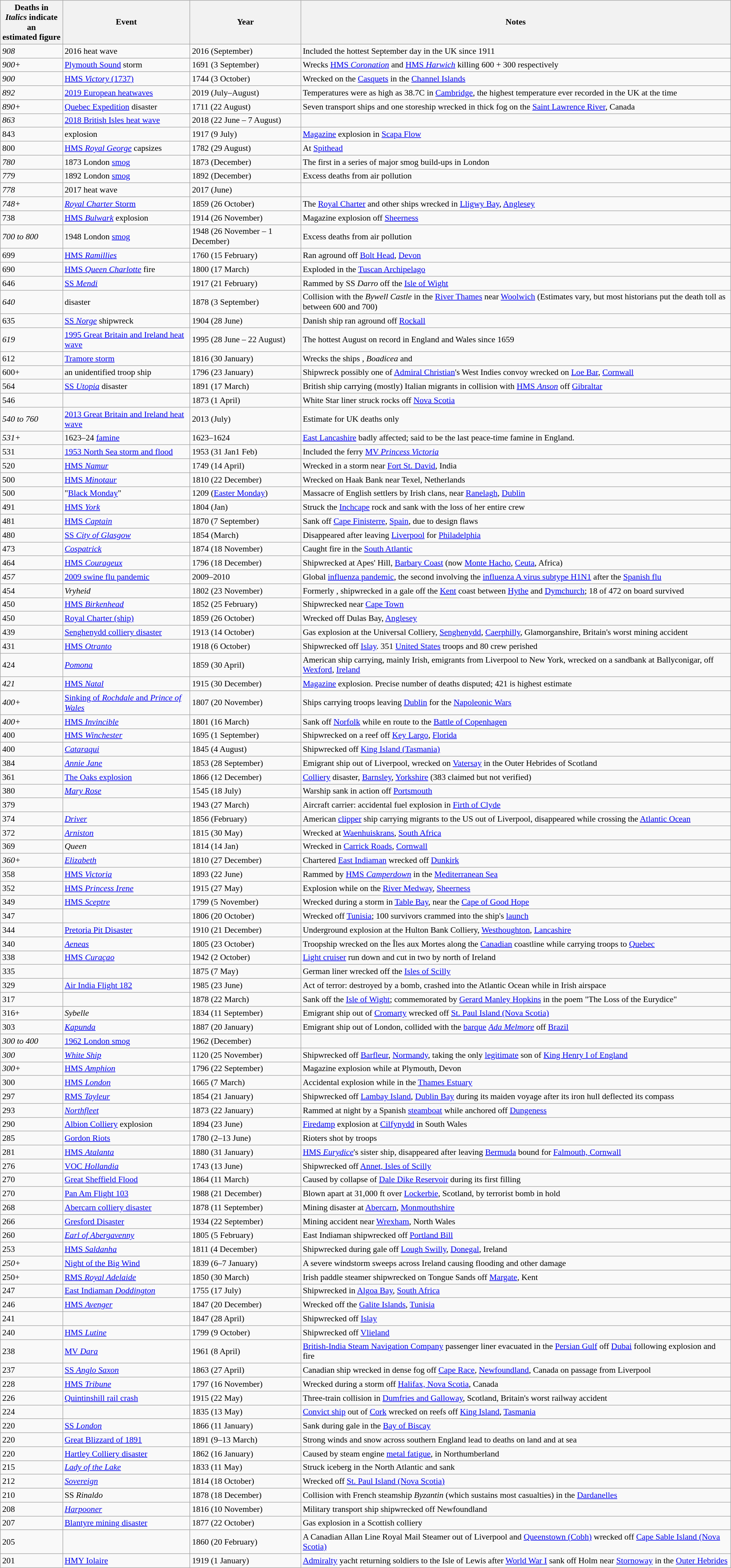<table class="wikitable sortable" style="font-size:90%;">
<tr>
<th data-sort-type="number">Deaths in<div><em>Italics</em> indicate an <br>estimated figure</div></th>
<th>Event</th>
<th>Year</th>
<th>Notes</th>
</tr>
<tr>
<td><em>908</em></td>
<td>2016 heat wave</td>
<td>2016 (September)</td>
<td>Included the hottest September day in the UK since 1911</td>
</tr>
<tr>
<td><em>900+</em></td>
<td><a href='#'>Plymouth Sound</a> storm</td>
<td>1691 (3 September)</td>
<td>Wrecks <a href='#'>HMS <em>Coronation</em></a> and <a href='#'>HMS <em>Harwich</em></a> killing 600 + 300 respectively</td>
</tr>
<tr>
<td><em>900</em></td>
<td><a href='#'>HMS <em>Victory</em> (1737)</a></td>
<td>1744 (3 October)</td>
<td>Wrecked on the <a href='#'>Casquets</a> in the <a href='#'>Channel Islands</a></td>
</tr>
<tr>
<td><em>892</em></td>
<td><a href='#'>2019 European heatwaves</a></td>
<td>2019 (July–August)</td>
<td>Temperatures were as high as 38.7C in <a href='#'>Cambridge</a>, the highest temperature ever recorded in the UK at the time</td>
</tr>
<tr>
<td><em>890+</em></td>
<td><a href='#'>Quebec Expedition</a> disaster</td>
<td>1711 (22 August)</td>
<td>Seven transport ships and one storeship wrecked in thick fog on the <a href='#'>Saint Lawrence River</a>, Canada</td>
</tr>
<tr>
<td><em>863</em></td>
<td><a href='#'>2018 British Isles heat wave</a></td>
<td>2018 (22 June – 7 August)</td>
<td></td>
</tr>
<tr>
<td>843</td>
<td> explosion</td>
<td>1917 (9 July)</td>
<td><a href='#'>Magazine</a> explosion in <a href='#'>Scapa Flow</a></td>
</tr>
<tr>
<td>800</td>
<td><a href='#'>HMS <em>Royal George</em></a> capsizes</td>
<td>1782 (29 August)</td>
<td>At <a href='#'>Spithead</a></td>
</tr>
<tr>
<td><em>780</em></td>
<td>1873 London <a href='#'>smog</a></td>
<td>1873 (December)</td>
<td>The first in a series of major smog build-ups in London</td>
</tr>
<tr>
<td><em>779</em></td>
<td>1892 London <a href='#'>smog</a></td>
<td>1892 (December)</td>
<td>Excess deaths from air pollution</td>
</tr>
<tr>
<td><em>778</em></td>
<td>2017 heat wave</td>
<td>2017 (June)</td>
<td></td>
</tr>
<tr>
<td><em>748+</em></td>
<td><a href='#'><em>Royal Charter</em> Storm</a></td>
<td>1859 (26 October)</td>
<td>The <em><a href='#'></em>Royal Charter<em></a></em> and other ships wrecked in <a href='#'>Lligwy Bay</a>, <a href='#'>Anglesey</a></td>
</tr>
<tr>
<td>738</td>
<td><a href='#'>HMS <em>Bulwark</em></a> explosion</td>
<td>1914 (26 November)</td>
<td>Magazine explosion off <a href='#'>Sheerness</a></td>
</tr>
<tr>
<td><em>700 to 800</em></td>
<td>1948 London <a href='#'>smog</a></td>
<td>1948 (26 November – 1 December)</td>
<td>Excess deaths from air pollution</td>
</tr>
<tr>
<td>699</td>
<td><a href='#'>HMS <em>Ramillies</em></a></td>
<td>1760 (15 February)</td>
<td>Ran aground off <a href='#'>Bolt Head</a>, <a href='#'>Devon</a></td>
</tr>
<tr>
<td>690</td>
<td><a href='#'>HMS <em>Queen Charlotte</em></a> fire</td>
<td>1800 (17 March)</td>
<td>Exploded in the <a href='#'>Tuscan Archipelago</a></td>
</tr>
<tr>
<td>646</td>
<td><a href='#'>SS <em>Mendi</em></a></td>
<td>1917 (21 February)</td>
<td>Rammed by SS <em>Darro</em> off the <a href='#'>Isle of Wight</a></td>
</tr>
<tr>
<td><em>640</em></td>
<td> disaster</td>
<td>1878 (3 September)</td>
<td>Collision with the <em>Bywell Castle</em> in the <a href='#'>River Thames</a> near <a href='#'>Woolwich</a> (Estimates vary, but most historians put the death toll as between 600 and 700)</td>
</tr>
<tr>
<td>635</td>
<td><a href='#'>SS <em>Norge</em></a> shipwreck</td>
<td>1904 (28 June)</td>
<td>Danish ship ran aground off <a href='#'>Rockall</a></td>
</tr>
<tr>
<td><em>619</em></td>
<td><a href='#'>1995 Great Britain and Ireland heat wave</a></td>
<td>1995 (28 June – 22 August)</td>
<td>The hottest August on record in England and Wales since 1659</td>
</tr>
<tr>
<td>612</td>
<td><a href='#'>Tramore storm</a></td>
<td>1816 (30 January)</td>
<td>Wrecks the ships , <em>Boadicea</em> and </td>
</tr>
<tr>
<td>600+</td>
<td>an unidentified troop ship</td>
<td>1796 (23 January)</td>
<td>Shipwreck possibly one of <a href='#'>Admiral Christian</a>'s West Indies convoy wrecked on <a href='#'>Loe Bar</a>, <a href='#'>Cornwall</a></td>
</tr>
<tr>
<td>564</td>
<td><a href='#'>SS <em>Utopia</em></a> disaster</td>
<td>1891 (17 March)</td>
<td>British ship carrying (mostly) Italian migrants in collision with <a href='#'>HMS <em>Anson</em></a> off <a href='#'>Gibraltar</a></td>
</tr>
<tr>
<td>546</td>
<td></td>
<td>1873 (1 April)</td>
<td>White Star liner struck rocks off <a href='#'>Nova Scotia</a></td>
</tr>
<tr>
<td><em>540 to 760</em></td>
<td><a href='#'>2013 Great Britain and Ireland heat wave</a></td>
<td>2013 (July)</td>
<td>Estimate for UK deaths only</td>
</tr>
<tr>
<td><em>531+</em></td>
<td>1623–24 <a href='#'>famine</a></td>
<td>1623–1624</td>
<td><a href='#'>East Lancashire</a> badly affected; said to be the last peace-time famine in England.</td>
</tr>
<tr>
<td>531</td>
<td><a href='#'>1953 North Sea storm and flood</a></td>
<td>1953 (31 Jan1 Feb)</td>
<td>Included the ferry <a href='#'>MV <em>Princess Victoria</em></a></td>
</tr>
<tr>
<td>520</td>
<td><a href='#'>HMS <em>Namur</em></a></td>
<td>1749 (14 April)</td>
<td>Wrecked in a storm near <a href='#'>Fort St. David</a>, India</td>
</tr>
<tr>
<td>500</td>
<td><a href='#'>HMS <em>Minotaur</em></a></td>
<td>1810 (22 December)</td>
<td>Wrecked on Haak Bank near Texel, Netherlands</td>
</tr>
<tr>
<td>500</td>
<td>"<a href='#'>Black Monday</a>"</td>
<td>1209 (<a href='#'>Easter Monday</a>)</td>
<td>Massacre of English settlers by Irish clans, near <a href='#'>Ranelagh</a>, <a href='#'>Dublin</a></td>
</tr>
<tr>
<td>491</td>
<td><a href='#'>HMS <em>York</em></a></td>
<td>1804 (Jan)</td>
<td>Struck the <a href='#'>Inchcape</a> rock and sank with the loss of her entire crew</td>
</tr>
<tr>
<td>481</td>
<td><a href='#'>HMS <em>Captain</em></a></td>
<td>1870 (7 September)</td>
<td>Sank off <a href='#'>Cape Finisterre</a>, <a href='#'>Spain</a>, due to design flaws</td>
</tr>
<tr>
<td>480</td>
<td><a href='#'>SS <em>City of Glasgow</em></a></td>
<td>1854 (March)</td>
<td>Disappeared after leaving <a href='#'>Liverpool</a> for <a href='#'>Philadelphia</a></td>
</tr>
<tr>
<td>473</td>
<td><a href='#'><em>Cospatrick</em></a></td>
<td>1874 (18 November)</td>
<td>Caught fire in the <a href='#'>South Atlantic</a></td>
</tr>
<tr>
<td>464</td>
<td><a href='#'>HMS <em>Courageux</em></a></td>
<td>1796 (18 December)</td>
<td>Shipwrecked at Apes' Hill, <a href='#'>Barbary Coast</a> (now <a href='#'>Monte Hacho</a>, <a href='#'>Ceuta</a>, Africa)</td>
</tr>
<tr>
<td><em>457</em></td>
<td><a href='#'>2009 swine flu pandemic</a></td>
<td>2009–2010</td>
<td>Global <a href='#'>influenza pandemic</a>, the second involving the <a href='#'>influenza A virus subtype H1N1</a> after the <a href='#'>Spanish flu</a></td>
</tr>
<tr>
<td>454</td>
<td><em>Vryheid</em></td>
<td>1802 (23 November)</td>
<td>Formerly , shipwrecked in a gale off the <a href='#'>Kent</a> coast between <a href='#'>Hythe</a> and <a href='#'>Dymchurch</a>; 18 of 472 on board survived</td>
</tr>
<tr>
<td>450</td>
<td><a href='#'>HMS <em>Birkenhead</em></a></td>
<td>1852 (25 February)</td>
<td>Shipwrecked near <a href='#'>Cape Town</a></td>
</tr>
<tr>
<td>450</td>
<td><a href='#'>Royal Charter (ship)</a></td>
<td>1859 (26 October)</td>
<td>Wrecked off Dulas Bay, <a href='#'>Anglesey</a></td>
</tr>
<tr>
<td>439</td>
<td><a href='#'>Senghenydd colliery disaster</a></td>
<td>1913 (14 October)</td>
<td>Gas explosion at the Universal Colliery, <a href='#'>Senghenydd</a>, <a href='#'>Caerphilly</a>, Glamorganshire, Britain's worst mining accident</td>
</tr>
<tr>
<td>431</td>
<td><a href='#'>HMS <em>Otranto</em></a></td>
<td>1918 (6 October)</td>
<td>Shipwrecked off <a href='#'>Islay</a>. 351 <a href='#'>United States</a> troops and 80 crew perished</td>
</tr>
<tr>
<td>424</td>
<td><em><a href='#'>Pomona</a></em></td>
<td>1859 (30 April)</td>
<td>American ship carrying, mainly Irish, emigrants from Liverpool to New York, wrecked on a sandbank at Ballyconigar, off <a href='#'>Wexford</a>, <a href='#'>Ireland</a></td>
</tr>
<tr>
<td><em>421</em></td>
<td><a href='#'>HMS <em>Natal</em></a></td>
<td>1915 (30 December)</td>
<td><a href='#'>Magazine</a> explosion. Precise number of deaths disputed; 421 is highest estimate</td>
</tr>
<tr>
<td><em>400+</em></td>
<td><a href='#'>Sinking of <em>Rochdale</em> and <em>Prince of Wales</em></a></td>
<td>1807 (20 November)</td>
<td>Ships carrying troops leaving <a href='#'>Dublin</a> for the <a href='#'>Napoleonic Wars</a></td>
</tr>
<tr>
<td><em>400+</em></td>
<td><a href='#'>HMS <em>Invincible</em></a></td>
<td>1801 (16 March)</td>
<td>Sank off <a href='#'>Norfolk</a> while en route to the <a href='#'>Battle of Copenhagen</a></td>
</tr>
<tr>
<td>400</td>
<td><a href='#'>HMS <em>Winchester</em></a></td>
<td>1695 (1 September)</td>
<td>Shipwrecked on a reef off <a href='#'>Key Largo</a>, <a href='#'>Florida</a></td>
</tr>
<tr>
<td>400</td>
<td><em><a href='#'>Cataraqui</a></em></td>
<td>1845 (4 August)</td>
<td>Shipwrecked off <a href='#'>King Island (Tasmania)</a></td>
</tr>
<tr>
<td>384</td>
<td><em><a href='#'>Annie Jane</a></em></td>
<td>1853 (28 September)</td>
<td>Emigrant ship out of Liverpool, wrecked on <a href='#'>Vatersay</a> in the Outer Hebrides of Scotland</td>
</tr>
<tr>
<td>361</td>
<td><a href='#'>The Oaks explosion</a></td>
<td>1866 (12 December)</td>
<td><a href='#'>Colliery</a> disaster, <a href='#'>Barnsley</a>, <a href='#'>Yorkshire</a> (383 claimed but not verified)</td>
</tr>
<tr>
<td>380</td>
<td><em><a href='#'>Mary Rose</a></em></td>
<td>1545 (18 July)</td>
<td>Warship sank in action off <a href='#'>Portsmouth</a></td>
</tr>
<tr>
<td>379</td>
<td></td>
<td>1943 (27 March)</td>
<td>Aircraft carrier: accidental fuel explosion in <a href='#'>Firth of Clyde</a></td>
</tr>
<tr>
<td>374</td>
<td><em><a href='#'>Driver</a></em></td>
<td>1856 (February)</td>
<td>American <a href='#'>clipper</a> ship carrying migrants to the US out of Liverpool, disappeared while crossing the <a href='#'>Atlantic Ocean</a></td>
</tr>
<tr>
<td>372</td>
<td><a href='#'><em>Arniston</em></a></td>
<td>1815 (30 May)</td>
<td>Wrecked at <a href='#'>Waenhuiskrans</a>, <a href='#'>South Africa</a></td>
</tr>
<tr>
<td>369</td>
<td><em>Queen</em></td>
<td>1814 (14 Jan)</td>
<td>Wrecked in <a href='#'>Carrick Roads</a>, <a href='#'>Cornwall</a></td>
</tr>
<tr>
<td><em>360+</em></td>
<td><a href='#'><em>Elizabeth</em></a></td>
<td>1810 (27 December)</td>
<td>Chartered <a href='#'>East Indiaman</a> wrecked off <a href='#'>Dunkirk</a></td>
</tr>
<tr>
<td>358</td>
<td><a href='#'>HMS <em>Victoria</em></a></td>
<td>1893 (22 June)</td>
<td>Rammed by <a href='#'>HMS <em>Camperdown</em></a> in the <a href='#'>Mediterranean Sea</a></td>
</tr>
<tr>
<td>352</td>
<td><a href='#'>HMS <em>Princess Irene</em></a></td>
<td>1915 (27 May)</td>
<td>Explosion while on the <a href='#'>River Medway</a>, <a href='#'>Sheerness</a></td>
</tr>
<tr>
<td>349</td>
<td><a href='#'>HMS <em>Sceptre</em></a></td>
<td>1799 (5 November)</td>
<td>Wrecked during a storm in <a href='#'>Table Bay</a>, near the <a href='#'>Cape of Good Hope</a></td>
</tr>
<tr>
<td>347</td>
<td></td>
<td>1806 (20 October)</td>
<td>Wrecked off <a href='#'>Tunisia</a>; 100 survivors crammed into the ship's <a href='#'>launch</a></td>
</tr>
<tr>
<td>344</td>
<td><a href='#'>Pretoria Pit Disaster</a></td>
<td>1910 (21 December)</td>
<td>Underground explosion at the Hulton Bank Colliery, <a href='#'>Westhoughton</a>, <a href='#'>Lancashire</a></td>
</tr>
<tr>
<td>340</td>
<td><a href='#'><em>Aeneas</em></a></td>
<td>1805 (23 October)</td>
<td>Troopship wrecked on the Îles aux Mortes along the <a href='#'>Canadian</a> coastline while carrying troops to <a href='#'>Quebec</a></td>
</tr>
<tr>
<td>338</td>
<td><a href='#'>HMS <em>Curaçao</em></a></td>
<td>1942 (2 October)</td>
<td><a href='#'>Light cruiser</a> run down and cut in two by  north of Ireland</td>
</tr>
<tr>
<td>335</td>
<td></td>
<td>1875 (7 May)</td>
<td>German liner wrecked off the <a href='#'>Isles of Scilly</a></td>
</tr>
<tr>
<td>329</td>
<td><a href='#'>Air India Flight 182</a></td>
<td>1985 (23 June)</td>
<td>Act of terror: destroyed by a bomb, crashed into the Atlantic Ocean while in Irish airspace</td>
</tr>
<tr>
<td>317</td>
<td></td>
<td>1878 (22 March)</td>
<td>Sank off the <a href='#'>Isle of Wight</a>; commemorated by <a href='#'>Gerard Manley Hopkins</a> in the poem "The Loss of the Eurydice"</td>
</tr>
<tr>
<td>316+</td>
<td><em>Sybelle</em></td>
<td>1834 (11 September)</td>
<td>Emigrant ship out of <a href='#'>Cromarty</a> wrecked off <a href='#'>St. Paul Island (Nova Scotia)</a></td>
</tr>
<tr>
<td>303</td>
<td><a href='#'><em>Kapunda</em></a></td>
<td>1887 (20 January)</td>
<td>Emigrant ship out of London, collided with the <a href='#'>barque</a> <em><a href='#'>Ada Melmore</a></em> off <a href='#'>Brazil</a></td>
</tr>
<tr>
<td><em>300 to 400</em></td>
<td><a href='#'>1962 London smog</a></td>
<td>1962 (December)</td>
<td></td>
</tr>
<tr>
<td><em>300</em></td>
<td><em><a href='#'>White Ship</a></em></td>
<td>1120 (25 November)</td>
<td>Shipwrecked off <a href='#'>Barfleur</a>, <a href='#'>Normandy</a>, taking the only <a href='#'>legitimate</a> son of <a href='#'>King Henry I of England</a></td>
</tr>
<tr>
<td><em>300+</em></td>
<td><a href='#'>HMS <em>Amphion</em></a></td>
<td>1796 (22 September)</td>
<td>Magazine explosion while at Plymouth, Devon</td>
</tr>
<tr>
<td>300</td>
<td><a href='#'>HMS <em>London</em></a></td>
<td>1665 (7 March)</td>
<td>Accidental explosion while in the <a href='#'>Thames Estuary</a></td>
</tr>
<tr>
<td>297</td>
<td><a href='#'>RMS <em>Tayleur</em></a></td>
<td>1854 (21 January)</td>
<td>Shipwrecked off <a href='#'>Lambay Island</a>, <a href='#'>Dublin Bay</a> during its maiden voyage after its iron hull deflected its compass</td>
</tr>
<tr>
<td>293</td>
<td><a href='#'><em>Northfleet</em></a></td>
<td>1873 (22 January)</td>
<td>Rammed at night by a Spanish <a href='#'>steamboat</a> while anchored off <a href='#'>Dungeness</a></td>
</tr>
<tr>
<td>290</td>
<td><a href='#'>Albion Colliery</a> explosion</td>
<td>1894 (23 June)</td>
<td><a href='#'>Firedamp</a> explosion at <a href='#'>Cilfynydd</a> in South Wales</td>
</tr>
<tr>
<td>285</td>
<td><a href='#'>Gordon Riots</a></td>
<td>1780 (2–13 June)</td>
<td>Rioters shot by troops</td>
</tr>
<tr>
<td>281</td>
<td><a href='#'>HMS <em>Atalanta</em></a></td>
<td>1880 (31 January)</td>
<td><a href='#'>HMS <em>Eurydice</em></a>'s sister ship, disappeared after leaving <a href='#'>Bermuda</a> bound for <a href='#'>Falmouth, Cornwall</a></td>
</tr>
<tr>
<td>276</td>
<td><a href='#'>VOC <em>Hollandia</em></a></td>
<td>1743 (13 June)</td>
<td>Shipwrecked off <a href='#'>Annet, Isles of Scilly</a></td>
</tr>
<tr>
<td>270</td>
<td><a href='#'>Great Sheffield Flood</a></td>
<td>1864 (11 March)</td>
<td>Caused by collapse of <a href='#'>Dale Dike Reservoir</a> during its first filling</td>
</tr>
<tr>
<td>270</td>
<td><a href='#'>Pan Am Flight 103</a></td>
<td>1988 (21 December)</td>
<td>Blown apart at 31,000 ft over <a href='#'>Lockerbie</a>, Scotland, by terrorist bomb in hold</td>
</tr>
<tr>
<td>268</td>
<td><a href='#'>Abercarn colliery disaster</a></td>
<td>1878 (11 September)</td>
<td>Mining disaster at <a href='#'>Abercarn</a>, <a href='#'>Monmouthshire</a></td>
</tr>
<tr>
<td>266</td>
<td><a href='#'>Gresford Disaster</a></td>
<td>1934 (22 September)</td>
<td>Mining accident near <a href='#'>Wrexham</a>, North Wales</td>
</tr>
<tr>
<td>260</td>
<td><a href='#'><em>Earl of Abergavenny</em></a></td>
<td>1805 (5 February)</td>
<td>East Indiaman shipwrecked off <a href='#'>Portland Bill</a></td>
</tr>
<tr>
<td>253</td>
<td><a href='#'>HMS <em>Saldanha</em></a></td>
<td>1811 (4 December)</td>
<td>Shipwrecked during gale off <a href='#'>Lough Swilly</a>, <a href='#'>Donegal</a>, Ireland</td>
</tr>
<tr>
<td><em>250+</em></td>
<td><a href='#'>Night of the Big Wind</a></td>
<td>1839 (6–7 January)</td>
<td>A severe windstorm sweeps across Ireland causing flooding and other damage</td>
</tr>
<tr>
<td>250+</td>
<td><a href='#'>RMS <em>Royal Adelaide</em></a></td>
<td>1850 (30 March)</td>
<td>Irish paddle steamer shipwrecked on Tongue Sands off <a href='#'>Margate</a>, Kent</td>
</tr>
<tr>
<td>247</td>
<td><a href='#'>East Indiaman <em>Doddington</em></a></td>
<td>1755 (17 July)</td>
<td>Shipwrecked in <a href='#'>Algoa Bay</a>, <a href='#'>South Africa</a></td>
</tr>
<tr>
<td>246</td>
<td><a href='#'>HMS <em>Avenger</em></a></td>
<td>1847 (20 December)</td>
<td>Wrecked off the <a href='#'>Galite Islands</a>, <a href='#'>Tunisia</a></td>
</tr>
<tr>
<td>241</td>
<td></td>
<td>1847 (28 April)</td>
<td>Shipwrecked off <a href='#'>Islay</a></td>
</tr>
<tr>
<td>240</td>
<td><a href='#'>HMS <em>Lutine</em></a></td>
<td>1799 (9 October)</td>
<td>Shipwrecked off <a href='#'>Vlieland</a></td>
</tr>
<tr>
<td>238</td>
<td><a href='#'>MV <em>Dara</em></a></td>
<td>1961 (8 April)</td>
<td><a href='#'>British-India Steam Navigation Company</a> passenger liner evacuated in the <a href='#'>Persian Gulf</a> off <a href='#'>Dubai</a> following explosion and fire</td>
</tr>
<tr>
<td>237</td>
<td><a href='#'>SS <em>Anglo Saxon</em></a></td>
<td>1863 (27 April)</td>
<td>Canadian ship wrecked in dense fog off <a href='#'>Cape Race</a>, <a href='#'>Newfoundland</a>, Canada on passage from Liverpool</td>
</tr>
<tr>
<td>228</td>
<td><a href='#'>HMS <em>Tribune</em></a></td>
<td>1797 (16 November)</td>
<td>Wrecked during a storm off <a href='#'>Halifax, Nova Scotia</a>, Canada</td>
</tr>
<tr>
<td>226</td>
<td><a href='#'>Quintinshill rail crash</a></td>
<td>1915 (22 May)</td>
<td>Three-train collision in <a href='#'>Dumfries and Galloway</a>, Scotland, Britain's worst railway accident</td>
</tr>
<tr>
<td>224</td>
<td></td>
<td>1835 (13 May)</td>
<td><a href='#'>Convict ship</a> out of <a href='#'>Cork</a> wrecked on reefs off <a href='#'>King Island</a>, <a href='#'>Tasmania</a></td>
</tr>
<tr>
<td>220</td>
<td><a href='#'>SS <em>London</em></a></td>
<td>1866 (11 January)</td>
<td>Sank during gale in the <a href='#'>Bay of Biscay</a></td>
</tr>
<tr>
<td>220</td>
<td><a href='#'>Great Blizzard of 1891</a></td>
<td>1891 (9–13 March)</td>
<td>Strong winds and snow across southern England lead to deaths on land and at sea</td>
</tr>
<tr>
<td>220</td>
<td><a href='#'>Hartley Colliery disaster</a></td>
<td>1862 (16 January)</td>
<td>Caused by steam engine <a href='#'>metal fatigue</a>, in Northumberland</td>
</tr>
<tr>
<td>215</td>
<td><em><a href='#'>Lady of the Lake</a></em></td>
<td>1833 (11 May)</td>
<td>Struck iceberg in the North Atlantic and sank</td>
</tr>
<tr>
<td>212</td>
<td><a href='#'><em>Sovereign</em></a></td>
<td>1814 (18 October)</td>
<td>Wrecked off <a href='#'>St. Paul Island (Nova Scotia)</a></td>
</tr>
<tr>
<td>210</td>
<td>SS <em>Rinaldo</em></td>
<td>1878 (18 December)</td>
<td>Collision with French steamship <em>Byzantin</em> (which sustains most casualties) in the <a href='#'>Dardanelles</a></td>
</tr>
<tr>
<td>208</td>
<td><em><a href='#'>Harpooner</a></em></td>
<td>1816 (10 November)</td>
<td>Military transport ship shipwrecked off Newfoundland</td>
</tr>
<tr>
<td>207</td>
<td><a href='#'>Blantyre mining disaster</a></td>
<td>1877 (22 October)</td>
<td>Gas explosion in a Scottish colliery</td>
</tr>
<tr>
<td>205</td>
<td></td>
<td>1860 (20 February)</td>
<td>A Canadian Allan Line Royal Mail Steamer out of Liverpool and <a href='#'>Queenstown (Cobh)</a> wrecked off <a href='#'>Cape Sable Island (Nova Scotia)</a></td>
</tr>
<tr>
<td>201</td>
<td><a href='#'>HMY Iolaire</a></td>
<td>1919 (1 January)</td>
<td><a href='#'>Admiralty</a> yacht returning soldiers to the Isle of Lewis after <a href='#'>World War I</a> sank off Holm near <a href='#'>Stornoway</a> in the <a href='#'>Outer Hebrides</a></td>
</tr>
</table>
